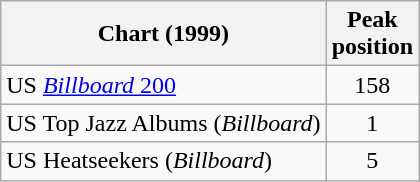<table class="wikitable">
<tr>
<th>Chart (1999)</th>
<th>Peak<br>position</th>
</tr>
<tr>
<td>US <a href='#'><em>Billboard</em> 200</a></td>
<td align="center">158</td>
</tr>
<tr>
<td>US Top Jazz Albums (<em>Billboard</em>)</td>
<td align="center">1</td>
</tr>
<tr>
<td>US Heatseekers (<em>Billboard</em>)</td>
<td align="center">5</td>
</tr>
</table>
